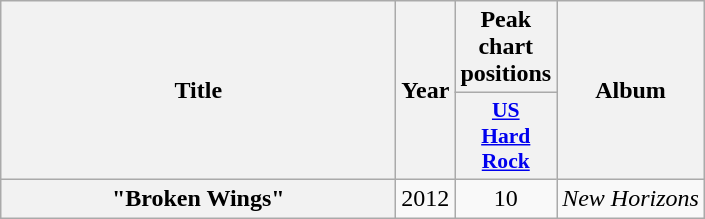<table class="wikitable plainrowheaders" style="text-align:center;">
<tr>
<th scope="col" rowspan="2" style="width:16em;">Title</th>
<th scope="col" rowspan="2">Year</th>
<th scope="col">Peak chart positions</th>
<th scope="col" rowspan="2">Album</th>
</tr>
<tr>
<th scope="col" style="width:3em;font-size:90%;"><a href='#'>US<br>Hard<br>Rock</a><br></th>
</tr>
<tr>
<th scope="row">"Broken Wings"</th>
<td>2012</td>
<td>10</td>
<td><em>New Horizons</em></td>
</tr>
</table>
